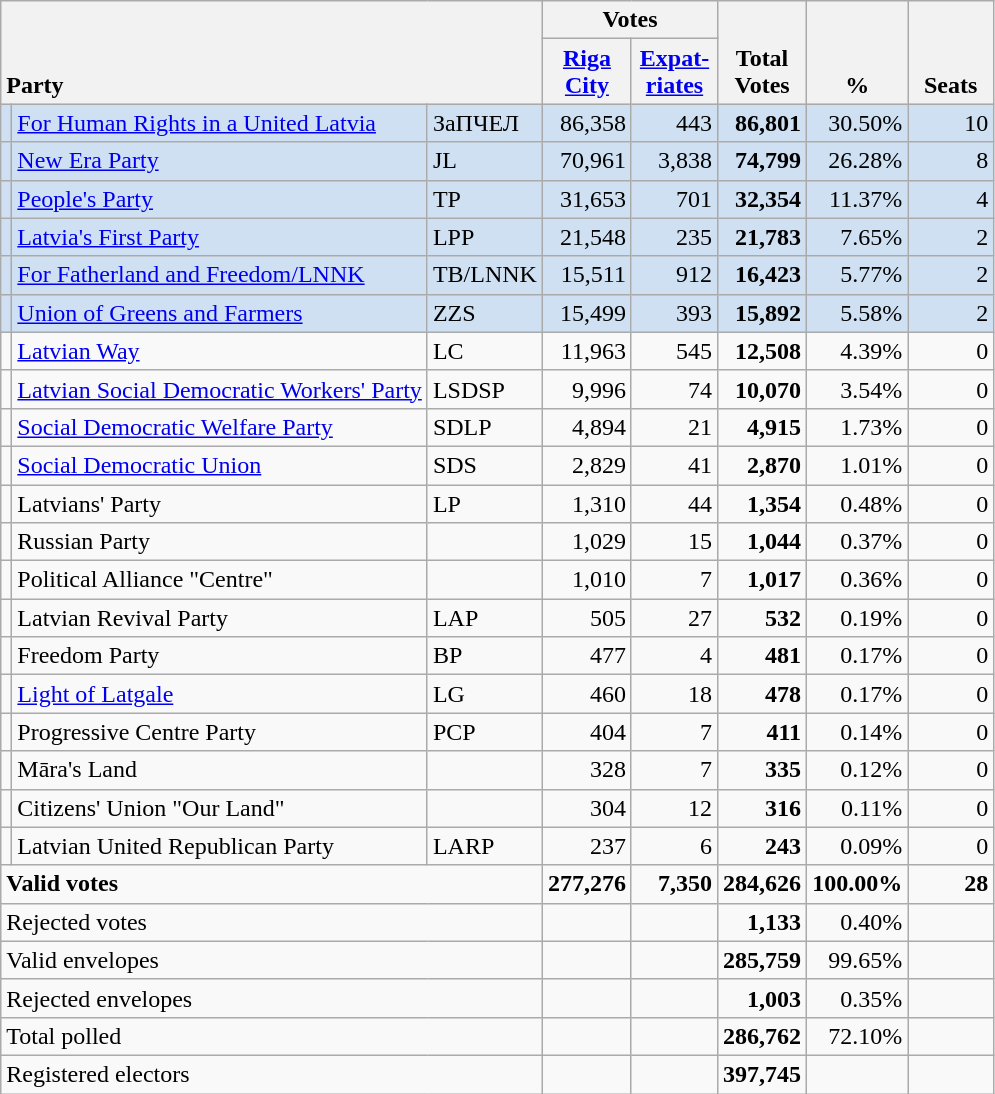<table class="wikitable" border="1" style="text-align:right;">
<tr>
<th style="text-align:left;" valign=bottom rowspan=2 colspan=3>Party</th>
<th colspan=2>Votes</th>
<th align=center valign=bottom rowspan=2 width="50">Total Votes</th>
<th align=center valign=bottom rowspan=2 width="50">%</th>
<th align=center valign=bottom rowspan=2 width="50">Seats</th>
</tr>
<tr>
<th align=center valign=bottom width="50"><a href='#'>Riga City</a></th>
<th align=center valign=bottom width="50"><a href='#'>Expat- riates</a></th>
</tr>
<tr style="background:#CEE0F2;">
<td></td>
<td align=left><a href='#'>For Human Rights in a United Latvia</a></td>
<td align=left>ЗаПЧЕЛ</td>
<td>86,358</td>
<td>443</td>
<td><strong>86,801</strong></td>
<td>30.50%</td>
<td>10</td>
</tr>
<tr style="background:#CEE0F2;">
<td></td>
<td align=left><a href='#'>New Era Party</a></td>
<td align=left>JL</td>
<td>70,961</td>
<td>3,838</td>
<td><strong>74,799</strong></td>
<td>26.28%</td>
<td>8</td>
</tr>
<tr style="background:#CEE0F2;">
<td></td>
<td align=left><a href='#'>People's Party</a></td>
<td align=left>TP</td>
<td>31,653</td>
<td>701</td>
<td><strong>32,354</strong></td>
<td>11.37%</td>
<td>4</td>
</tr>
<tr style="background:#CEE0F2;">
<td></td>
<td align=left><a href='#'>Latvia's First Party</a></td>
<td align=left>LPP</td>
<td>21,548</td>
<td>235</td>
<td><strong>21,783</strong></td>
<td>7.65%</td>
<td>2</td>
</tr>
<tr style="background:#CEE0F2;">
<td></td>
<td align=left><a href='#'>For Fatherland and Freedom/LNNK</a></td>
<td align=left>TB/LNNK</td>
<td>15,511</td>
<td>912</td>
<td><strong>16,423</strong></td>
<td>5.77%</td>
<td>2</td>
</tr>
<tr style="background:#CEE0F2;">
<td></td>
<td align=left><a href='#'>Union of Greens and Farmers</a></td>
<td align=left>ZZS</td>
<td>15,499</td>
<td>393</td>
<td><strong>15,892</strong></td>
<td>5.58%</td>
<td>2</td>
</tr>
<tr>
<td></td>
<td align=left><a href='#'>Latvian Way</a></td>
<td align=left>LC</td>
<td>11,963</td>
<td>545</td>
<td><strong>12,508</strong></td>
<td>4.39%</td>
<td>0</td>
</tr>
<tr>
<td></td>
<td align=left style="white-space: nowrap;"><a href='#'>Latvian Social Democratic Workers' Party</a></td>
<td align=left>LSDSP</td>
<td>9,996</td>
<td>74</td>
<td><strong>10,070</strong></td>
<td>3.54%</td>
<td>0</td>
</tr>
<tr>
<td></td>
<td align=left><a href='#'>Social Democratic Welfare Party</a></td>
<td align=left>SDLP</td>
<td>4,894</td>
<td>21</td>
<td><strong>4,915</strong></td>
<td>1.73%</td>
<td>0</td>
</tr>
<tr>
<td></td>
<td align=left><a href='#'>Social Democratic Union</a></td>
<td align=left>SDS</td>
<td>2,829</td>
<td>41</td>
<td><strong>2,870</strong></td>
<td>1.01%</td>
<td>0</td>
</tr>
<tr>
<td></td>
<td align=left>Latvians' Party</td>
<td align=left>LP</td>
<td>1,310</td>
<td>44</td>
<td><strong>1,354</strong></td>
<td>0.48%</td>
<td>0</td>
</tr>
<tr>
<td></td>
<td align=left>Russian Party</td>
<td align=left></td>
<td>1,029</td>
<td>15</td>
<td><strong>1,044</strong></td>
<td>0.37%</td>
<td>0</td>
</tr>
<tr>
<td></td>
<td align=left>Political Alliance "Centre"</td>
<td align=left></td>
<td>1,010</td>
<td>7</td>
<td><strong>1,017</strong></td>
<td>0.36%</td>
<td>0</td>
</tr>
<tr>
<td></td>
<td align=left>Latvian Revival Party</td>
<td align=left>LAP</td>
<td>505</td>
<td>27</td>
<td><strong>532</strong></td>
<td>0.19%</td>
<td>0</td>
</tr>
<tr>
<td></td>
<td align=left>Freedom Party</td>
<td align=left>BP</td>
<td>477</td>
<td>4</td>
<td><strong>481</strong></td>
<td>0.17%</td>
<td>0</td>
</tr>
<tr>
<td></td>
<td align=left><a href='#'>Light of Latgale</a></td>
<td align=left>LG</td>
<td>460</td>
<td>18</td>
<td><strong>478</strong></td>
<td>0.17%</td>
<td>0</td>
</tr>
<tr>
<td></td>
<td align=left>Progressive Centre Party</td>
<td align=left>PCP</td>
<td>404</td>
<td>7</td>
<td><strong>411</strong></td>
<td>0.14%</td>
<td>0</td>
</tr>
<tr>
<td></td>
<td align=left>Māra's Land</td>
<td align=left></td>
<td>328</td>
<td>7</td>
<td><strong>335</strong></td>
<td>0.12%</td>
<td>0</td>
</tr>
<tr>
<td></td>
<td align=left>Citizens' Union "Our Land"</td>
<td align=left></td>
<td>304</td>
<td>12</td>
<td><strong>316</strong></td>
<td>0.11%</td>
<td>0</td>
</tr>
<tr>
<td></td>
<td align=left>Latvian United Republican Party</td>
<td align=left>LARP</td>
<td>237</td>
<td>6</td>
<td><strong>243</strong></td>
<td>0.09%</td>
<td>0</td>
</tr>
<tr style="font-weight:bold">
<td align=left colspan=3>Valid votes</td>
<td>277,276</td>
<td>7,350</td>
<td>284,626</td>
<td>100.00%</td>
<td>28</td>
</tr>
<tr>
<td align=left colspan=3>Rejected votes</td>
<td></td>
<td></td>
<td><strong>1,133</strong></td>
<td>0.40%</td>
<td></td>
</tr>
<tr>
<td align=left colspan=3>Valid envelopes</td>
<td></td>
<td></td>
<td><strong>285,759</strong></td>
<td>99.65%</td>
<td></td>
</tr>
<tr>
<td align=left colspan=3>Rejected envelopes</td>
<td></td>
<td></td>
<td><strong>1,003</strong></td>
<td>0.35%</td>
<td></td>
</tr>
<tr>
<td align=left colspan=3>Total polled</td>
<td></td>
<td></td>
<td><strong>286,762</strong></td>
<td>72.10%</td>
<td></td>
</tr>
<tr>
<td align=left colspan=3>Registered electors</td>
<td></td>
<td></td>
<td><strong>397,745</strong></td>
<td></td>
<td></td>
</tr>
</table>
